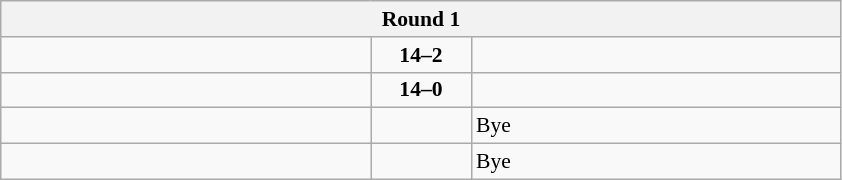<table class="wikitable" style="text-align: center; font-size:90% ">
<tr>
<th colspan=3>Round 1</th>
</tr>
<tr>
<td align=left width="240"><strong></strong></td>
<td width="60"><strong>14–2</strong></td>
<td align=left width="240"></td>
</tr>
<tr>
<td align=left><strong></strong></td>
<td><strong>14–0</strong></td>
<td align=left></td>
</tr>
<tr>
<td align=left><strong></strong></td>
<td></td>
<td align=left>Bye</td>
</tr>
<tr>
<td align=left><strong></strong></td>
<td></td>
<td align=left>Bye</td>
</tr>
</table>
